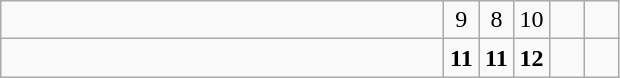<table class="wikitable">
<tr>
<td style="width:18em"></td>
<td align=center style="width:1em">9</td>
<td align=center style="width:1em">8</td>
<td align=center style="width:1em">10</td>
<td align=center style="width:1em"></td>
<td align=center style="width:1em"></td>
</tr>
<tr>
<td style="width:18em"><strong></strong></td>
<td align=center style="width:1em"><strong>11</strong></td>
<td align=center style="width:1em"><strong>11</strong></td>
<td align=center style="width:1em"><strong>12</strong></td>
<td align=center style="width:1em"></td>
<td align=center style="width:1em"></td>
</tr>
</table>
